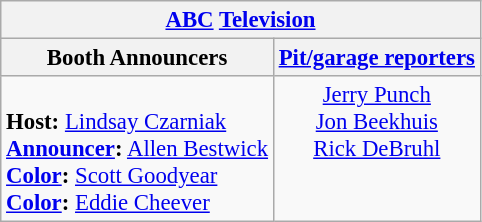<table class="wikitable" style="font-size: 95%;">
<tr>
<th colspan=2><a href='#'>ABC</a> <a href='#'>Television</a></th>
</tr>
<tr>
<th>Booth Announcers</th>
<th><a href='#'>Pit/garage reporters</a></th>
</tr>
<tr>
<td valign="top"><br><strong>Host:</strong> <a href='#'>Lindsay Czarniak</a><br>
<strong><a href='#'>Announcer</a>:</strong> <a href='#'>Allen Bestwick</a><br>
<strong><a href='#'>Color</a>:</strong> <a href='#'>Scott Goodyear</a><br>
<strong><a href='#'>Color</a>:</strong> <a href='#'>Eddie Cheever</a><br></td>
<td align="center" valign="top"><a href='#'>Jerry Punch</a><br><a href='#'>Jon Beekhuis</a><br><a href='#'>Rick DeBruhl</a><br></td>
</tr>
</table>
